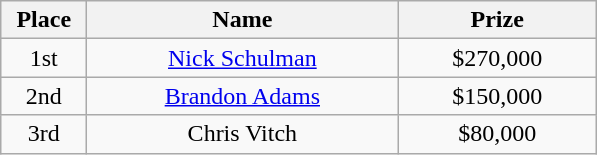<table class="wikitable">
<tr>
<th width="50">Place</th>
<th width="200">Name</th>
<th width="125">Prize</th>
</tr>
<tr>
<td align = "center">1st</td>
<td align = "center"><a href='#'>Nick Schulman</a></td>
<td align = "center">$270,000</td>
</tr>
<tr>
<td align = "center">2nd</td>
<td align = "center"><a href='#'>Brandon Adams</a></td>
<td align = "center">$150,000</td>
</tr>
<tr>
<td align = "center">3rd</td>
<td align = "center">Chris Vitch</td>
<td align = "center">$80,000</td>
</tr>
</table>
